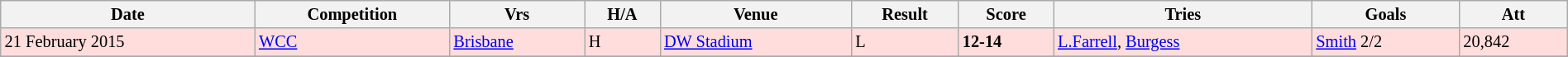<table class="wikitable" style="font-size:85%;" width="100%">
<tr>
<th>Date</th>
<th>Competition</th>
<th>Vrs</th>
<th>H/A</th>
<th>Venue</th>
<th>Result</th>
<th>Score</th>
<th>Tries</th>
<th>Goals</th>
<th>Att</th>
</tr>
<tr style="background:#ffdddd;" width=20 | >
<td>21 February 2015</td>
<td><a href='#'>WCC</a></td>
<td><a href='#'>Brisbane</a></td>
<td>H</td>
<td><a href='#'>DW Stadium</a></td>
<td>L</td>
<td><strong>12-14</strong></td>
<td><a href='#'>L.Farrell</a>, <a href='#'>Burgess</a></td>
<td><a href='#'>Smith</a> 2/2</td>
<td>20,842</td>
</tr>
<tr>
</tr>
</table>
